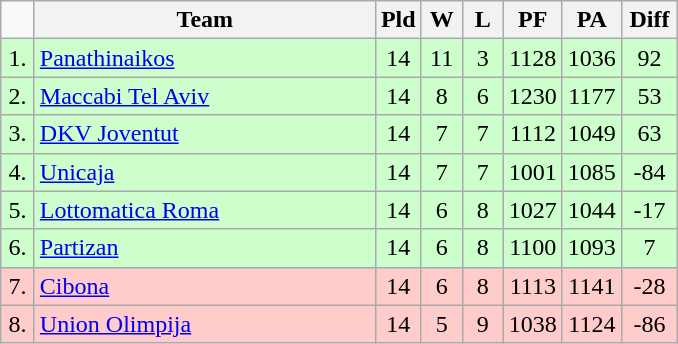<table class=wikitable style="text-align:center">
<tr>
<td width=15></td>
<th width=220>Team</th>
<th width=20>Pld</th>
<th width=20>W</th>
<th width=20>L</th>
<th width=20>PF</th>
<th width=20>PA</th>
<th width=30>Diff</th>
</tr>
<tr bgcolor=#ccffcc>
<td>1.</td>
<td align=left> <a href='#'>Panathinaikos</a></td>
<td>14</td>
<td>11</td>
<td>3</td>
<td>1128</td>
<td>1036</td>
<td>92</td>
</tr>
<tr bgcolor=#ccffcc>
<td>2.</td>
<td align=left> <a href='#'>Maccabi Tel Aviv</a></td>
<td>14</td>
<td>8</td>
<td>6</td>
<td>1230</td>
<td>1177</td>
<td>53</td>
</tr>
<tr bgcolor=#ccffcc>
<td>3.</td>
<td align=left> <a href='#'>DKV Joventut</a></td>
<td>14</td>
<td>7</td>
<td>7</td>
<td>1112</td>
<td>1049</td>
<td>63</td>
</tr>
<tr bgcolor=#ccffcc>
<td>4.</td>
<td align=left> <a href='#'>Unicaja</a></td>
<td>14</td>
<td>7</td>
<td>7</td>
<td>1001</td>
<td>1085</td>
<td>-84</td>
</tr>
<tr bgcolor=#ccffcc>
<td>5.</td>
<td align=left> <a href='#'>Lottomatica Roma</a></td>
<td>14</td>
<td>6</td>
<td>8</td>
<td>1027</td>
<td>1044</td>
<td>-17</td>
</tr>
<tr bgcolor=#ccffcc>
<td>6.</td>
<td align=left> <a href='#'>Partizan</a></td>
<td>14</td>
<td>6</td>
<td>8</td>
<td>1100</td>
<td>1093</td>
<td>7</td>
</tr>
<tr bgcolor=#ffcccc>
<td>7.</td>
<td align=left> <a href='#'>Cibona</a></td>
<td>14</td>
<td>6</td>
<td>8</td>
<td>1113</td>
<td>1141</td>
<td>-28</td>
</tr>
<tr bgcolor=#ffcccc>
<td>8.</td>
<td align=left> <a href='#'>Union Olimpija</a></td>
<td>14</td>
<td>5</td>
<td>9</td>
<td>1038</td>
<td>1124</td>
<td>-86</td>
</tr>
</table>
